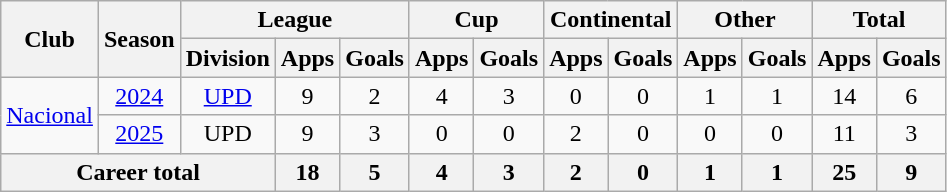<table class="wikitable" style="text-align: center;">
<tr>
<th rowspan="2">Club</th>
<th rowspan="2">Season</th>
<th colspan="3">League</th>
<th colspan="2">Cup</th>
<th colspan="2">Continental</th>
<th colspan="2">Other</th>
<th colspan="2">Total</th>
</tr>
<tr>
<th>Division</th>
<th>Apps</th>
<th>Goals</th>
<th>Apps</th>
<th>Goals</th>
<th>Apps</th>
<th>Goals</th>
<th>Apps</th>
<th>Goals</th>
<th>Apps</th>
<th>Goals</th>
</tr>
<tr>
<td rowspan="2"><a href='#'>Nacional</a></td>
<td><a href='#'>2024</a></td>
<td><a href='#'>UPD</a></td>
<td>9</td>
<td>2</td>
<td>4</td>
<td>3</td>
<td>0</td>
<td>0</td>
<td>1</td>
<td>1</td>
<td>14</td>
<td>6</td>
</tr>
<tr>
<td><a href='#'>2025</a></td>
<td>UPD</td>
<td>9</td>
<td>3</td>
<td>0</td>
<td>0</td>
<td>2</td>
<td>0</td>
<td>0</td>
<td>0</td>
<td>11</td>
<td>3</td>
</tr>
<tr>
<th colspan=3>Career total</th>
<th>18</th>
<th>5</th>
<th>4</th>
<th>3</th>
<th>2</th>
<th>0</th>
<th>1</th>
<th>1</th>
<th>25</th>
<th>9</th>
</tr>
</table>
